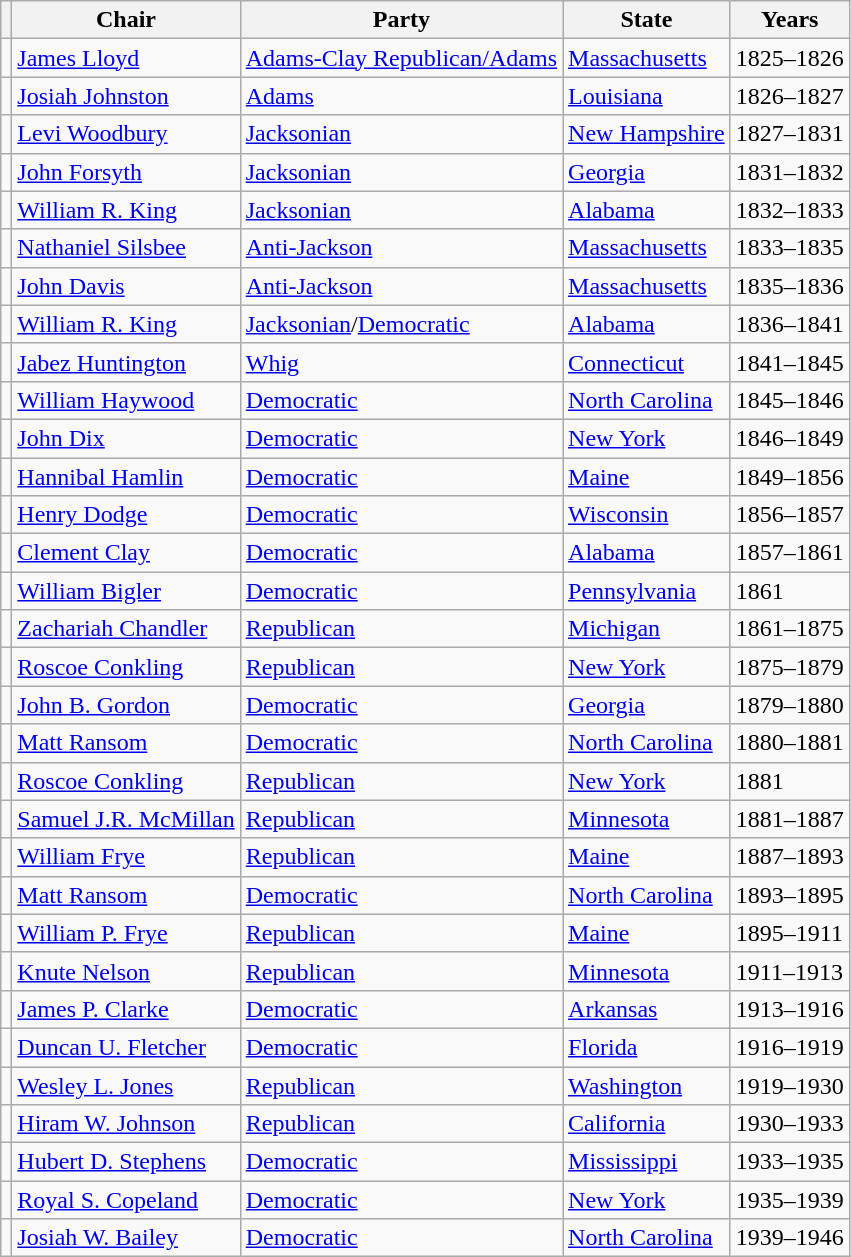<table class="wikitable">
<tr>
<th></th>
<th>Chair</th>
<th>Party</th>
<th>State</th>
<th>Years</th>
</tr>
<tr>
<td></td>
<td><a href='#'>James Lloyd</a></td>
<td><a href='#'>Adams-Clay Republican/Adams</a></td>
<td><a href='#'>Massachusetts</a></td>
<td>1825–1826</td>
</tr>
<tr>
<td></td>
<td><a href='#'>Josiah Johnston</a></td>
<td><a href='#'>Adams</a></td>
<td><a href='#'>Louisiana</a></td>
<td>1826–1827</td>
</tr>
<tr>
<td></td>
<td><a href='#'>Levi Woodbury</a></td>
<td><a href='#'>Jacksonian</a></td>
<td><a href='#'>New Hampshire</a></td>
<td>1827–1831</td>
</tr>
<tr>
<td></td>
<td><a href='#'>John Forsyth</a></td>
<td><a href='#'>Jacksonian</a></td>
<td><a href='#'>Georgia</a></td>
<td>1831–1832</td>
</tr>
<tr>
<td></td>
<td><a href='#'>William R. King</a></td>
<td><a href='#'>Jacksonian</a></td>
<td><a href='#'>Alabama</a></td>
<td>1832–1833</td>
</tr>
<tr>
<td></td>
<td><a href='#'>Nathaniel Silsbee</a></td>
<td><a href='#'>Anti-Jackson</a></td>
<td><a href='#'>Massachusetts</a></td>
<td>1833–1835</td>
</tr>
<tr>
<td></td>
<td><a href='#'>John Davis</a></td>
<td><a href='#'>Anti-Jackson</a></td>
<td><a href='#'>Massachusetts</a></td>
<td>1835–1836</td>
</tr>
<tr>
<td></td>
<td><a href='#'>William R. King</a></td>
<td><a href='#'>Jacksonian</a>/<a href='#'>Democratic</a></td>
<td><a href='#'>Alabama</a></td>
<td>1836–1841</td>
</tr>
<tr>
<td></td>
<td><a href='#'>Jabez Huntington</a></td>
<td><a href='#'>Whig</a></td>
<td><a href='#'>Connecticut</a></td>
<td>1841–1845</td>
</tr>
<tr>
<td></td>
<td><a href='#'>William Haywood</a></td>
<td><a href='#'>Democratic</a></td>
<td><a href='#'>North Carolina</a></td>
<td>1845–1846</td>
</tr>
<tr>
<td></td>
<td><a href='#'>John Dix</a></td>
<td><a href='#'>Democratic</a></td>
<td><a href='#'>New York</a></td>
<td>1846–1849</td>
</tr>
<tr>
<td></td>
<td><a href='#'>Hannibal Hamlin</a></td>
<td><a href='#'>Democratic</a></td>
<td><a href='#'>Maine</a></td>
<td>1849–1856</td>
</tr>
<tr>
<td></td>
<td><a href='#'>Henry Dodge</a></td>
<td><a href='#'>Democratic</a></td>
<td><a href='#'>Wisconsin</a></td>
<td>1856–1857</td>
</tr>
<tr>
<td></td>
<td><a href='#'>Clement Clay</a></td>
<td><a href='#'>Democratic</a></td>
<td><a href='#'>Alabama</a></td>
<td>1857–1861</td>
</tr>
<tr>
<td></td>
<td><a href='#'>William Bigler</a></td>
<td><a href='#'>Democratic</a></td>
<td><a href='#'>Pennsylvania</a></td>
<td>1861</td>
</tr>
<tr>
<td></td>
<td><a href='#'>Zachariah Chandler</a></td>
<td><a href='#'>Republican</a></td>
<td><a href='#'>Michigan</a></td>
<td>1861–1875</td>
</tr>
<tr>
<td></td>
<td><a href='#'>Roscoe Conkling</a></td>
<td><a href='#'>Republican</a></td>
<td><a href='#'>New York</a></td>
<td>1875–1879</td>
</tr>
<tr>
<td></td>
<td><a href='#'>John B. Gordon</a></td>
<td><a href='#'>Democratic</a></td>
<td><a href='#'>Georgia</a></td>
<td>1879–1880</td>
</tr>
<tr>
<td></td>
<td><a href='#'>Matt Ransom</a></td>
<td><a href='#'>Democratic</a></td>
<td><a href='#'>North Carolina</a></td>
<td>1880–1881</td>
</tr>
<tr>
<td></td>
<td><a href='#'>Roscoe Conkling</a></td>
<td><a href='#'>Republican</a></td>
<td><a href='#'>New York</a></td>
<td>1881</td>
</tr>
<tr>
<td></td>
<td><a href='#'>Samuel J.R. McMillan</a></td>
<td><a href='#'>Republican</a></td>
<td><a href='#'>Minnesota</a></td>
<td>1881–1887</td>
</tr>
<tr>
<td></td>
<td><a href='#'>William Frye</a></td>
<td><a href='#'>Republican</a></td>
<td><a href='#'>Maine</a></td>
<td>1887–1893</td>
</tr>
<tr>
<td></td>
<td><a href='#'>Matt Ransom</a></td>
<td><a href='#'>Democratic</a></td>
<td><a href='#'>North Carolina</a></td>
<td>1893–1895</td>
</tr>
<tr>
<td></td>
<td><a href='#'>William P. Frye</a></td>
<td><a href='#'>Republican</a></td>
<td><a href='#'>Maine</a></td>
<td>1895–1911</td>
</tr>
<tr>
<td></td>
<td><a href='#'>Knute Nelson</a></td>
<td><a href='#'>Republican</a></td>
<td><a href='#'>Minnesota</a></td>
<td>1911–1913</td>
</tr>
<tr>
<td></td>
<td><a href='#'>James P. Clarke</a></td>
<td><a href='#'>Democratic</a></td>
<td><a href='#'>Arkansas</a></td>
<td>1913–1916</td>
</tr>
<tr>
<td></td>
<td><a href='#'>Duncan U. Fletcher</a></td>
<td><a href='#'>Democratic</a></td>
<td><a href='#'>Florida</a></td>
<td>1916–1919</td>
</tr>
<tr>
<td></td>
<td><a href='#'>Wesley L. Jones</a></td>
<td><a href='#'>Republican</a></td>
<td><a href='#'>Washington</a></td>
<td>1919–1930</td>
</tr>
<tr>
<td></td>
<td><a href='#'>Hiram W. Johnson</a></td>
<td><a href='#'>Republican</a></td>
<td><a href='#'>California</a></td>
<td>1930–1933</td>
</tr>
<tr>
<td></td>
<td><a href='#'>Hubert D. Stephens</a></td>
<td><a href='#'>Democratic</a></td>
<td><a href='#'>Mississippi</a></td>
<td>1933–1935</td>
</tr>
<tr>
<td></td>
<td><a href='#'>Royal S. Copeland</a></td>
<td><a href='#'>Democratic</a></td>
<td><a href='#'>New York</a></td>
<td>1935–1939</td>
</tr>
<tr>
<td></td>
<td><a href='#'>Josiah W. Bailey</a></td>
<td><a href='#'>Democratic</a></td>
<td><a href='#'>North Carolina</a></td>
<td>1939–1946</td>
</tr>
</table>
